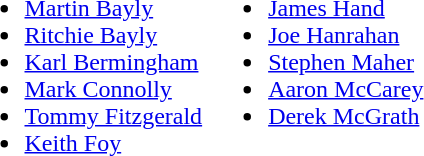<table>
<tr style="vertical-align:top">
<td><br><ul><li> <a href='#'>Martin Bayly</a></li><li> <a href='#'>Ritchie Bayly</a></li><li> <a href='#'>Karl Bermingham</a></li><li> <a href='#'>Mark Connolly</a></li><li> <a href='#'>Tommy Fitzgerald</a></li><li> <a href='#'>Keith Foy</a></li></ul></td>
<td><br><ul><li> <a href='#'>James Hand</a></li><li> <a href='#'>Joe Hanrahan</a></li><li> <a href='#'>Stephen Maher</a></li><li> <a href='#'>Aaron McCarey</a></li><li> <a href='#'>Derek McGrath</a></li></ul></td>
</tr>
</table>
